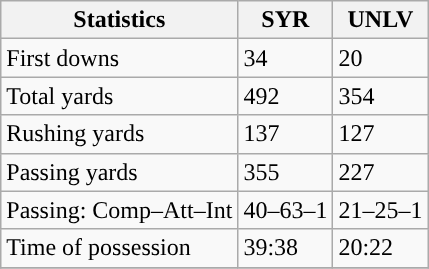<table class="wikitable" style="float: left;">
<tr>
<th>Statistics</th>
<th>SYR</th>
<th>UNLV</th>
</tr>
<tr>
<td>First downs</td>
<td>34</td>
<td>20</td>
</tr>
<tr>
<td>Total yards</td>
<td>492</td>
<td>354</td>
</tr>
<tr>
<td>Rushing yards</td>
<td>137</td>
<td>127</td>
</tr>
<tr>
<td>Passing yards</td>
<td>355</td>
<td>227</td>
</tr>
<tr>
<td>Passing: Comp–Att–Int</td>
<td>40–63–1</td>
<td>21–25–1</td>
</tr>
<tr>
<td>Time of possession</td>
<td>39:38</td>
<td>20:22</td>
</tr>
<tr>
</tr>
</table>
